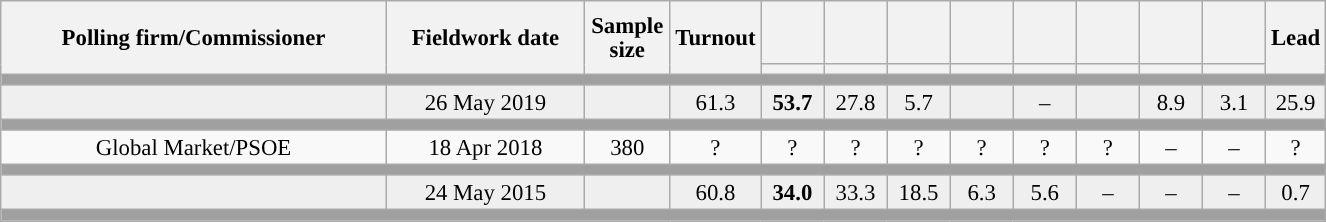<table class="wikitable collapsible collapsed" style="text-align:center; font-size:95%; line-height:16px;">
<tr style="height:42px;">
<th style="width:250px;" rowspan="2">Polling firm/Commissioner</th>
<th style="width:125px;" rowspan="2">Fieldwork date</th>
<th style="width:50px;" rowspan="2">Sample size</th>
<th style="width:45px;" rowspan="2">Turnout</th>
<th style="width:35px;"></th>
<th style="width:35px;"></th>
<th style="width:35px;"></th>
<th style="width:35px;"></th>
<th style="width:35px;"></th>
<th style="width:35px;"></th>
<th style="width:35px;"></th>
<th style="width:35px;"></th>
<th style="width:30px;" rowspan="2">Lead</th>
</tr>
<tr>
<th style="color:inherit;background:"></th>
<th style="color:inherit;background:"></th>
<th style="color:inherit;background:"></th>
<th style="color:inherit;background:"></th>
<th style="color:inherit;background:"></th>
<th style="color:inherit;background:"></th>
<th style="color:inherit;background:"></th>
<th style="color:inherit;background:"></th>
</tr>
<tr>
<td colspan="13" style="background:#A0A0A0"></td>
</tr>
<tr style="background:#EFEFEF;">
<td><strong></strong></td>
<td>26 May 2019</td>
<td></td>
<td>61.3</td>
<td><strong>53.7</strong><br></td>
<td>27.8<br></td>
<td>5.7<br></td>
<td></td>
<td>–</td>
<td></td>
<td>8.9<br></td>
<td>3.1<br></td>
<td style="background:">25.9</td>
</tr>
<tr>
<td colspan="13" style="background:#A0A0A0"></td>
</tr>
<tr>
<td>Global Market/PSOE</td>
<td>18 Apr 2018</td>
<td>380</td>
<td>?</td>
<td>?<br></td>
<td>?<br></td>
<td>?<br></td>
<td>?<br></td>
<td>?<br></td>
<td>?<br></td>
<td>–</td>
<td>–</td>
<td style="background:">?</td>
</tr>
<tr>
<td colspan="13" style="background:#A0A0A0"></td>
</tr>
<tr style="background:#EFEFEF;">
<td><strong></strong></td>
<td>24 May 2015</td>
<td></td>
<td>60.8</td>
<td><strong>34.0</strong><br></td>
<td>33.3<br></td>
<td>18.5<br></td>
<td>6.3<br></td>
<td>5.6<br></td>
<td>–</td>
<td>–</td>
<td>–</td>
<td style="background:">0.7</td>
</tr>
<tr>
<td colspan="13" style="background:#A0A0A0"></td>
</tr>
</table>
